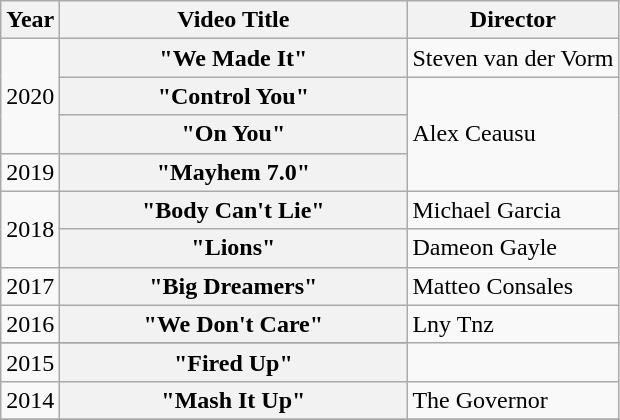<table class="wikitable plainrowheaders">
<tr>
<th>Year</th>
<th style="width:14em; ">Video Title</th>
<th>Director</th>
</tr>
<tr>
<td rowspan = 3>2020</td>
<th scope="row">"We Made It"</th>
<td>Steven van der Vorm</td>
</tr>
<tr>
<th scope="row">"Control You"</th>
<td rowspan = 3>Alex Ceausu</td>
</tr>
<tr>
<th scope="row">"On You"</th>
</tr>
<tr>
<td>2019</td>
<th scope="row">"Mayhem 7.0"</th>
</tr>
<tr>
<td rowspan = 2>2018</td>
<th scope="row">"Body Can't Lie"</th>
<td>Michael Garcia</td>
</tr>
<tr>
<th scope="row">"Lions"</th>
<td>Dameon Gayle</td>
</tr>
<tr>
<td>2017</td>
<th scope="row">"Big Dreamers"</th>
<td>Matteo Consales</td>
</tr>
<tr>
<td>2016</td>
<th scope="row">"We Don't Care"</th>
<td rowspan = 2>Lny Tnz</td>
</tr>
<tr>
</tr>
<tr>
<td>2015</td>
<th scope="row">"Fired Up"</th>
</tr>
<tr>
<td>2014</td>
<th scope="row">"Mash It Up"</th>
<td>The Governor</td>
</tr>
<tr>
</tr>
</table>
